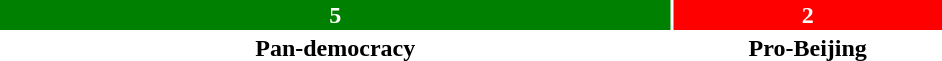<table style="width:50%; text-align:center;">
<tr style="color:white;">
<td style="background:green; width:71.4%;"><strong>5</strong></td>
<td style="background:red; width:38.6%;"><strong>2</strong></td>
</tr>
<tr>
<td><span><strong>Pan-democracy</strong></span></td>
<td><span><strong>Pro-Beijing</strong></span></td>
</tr>
</table>
